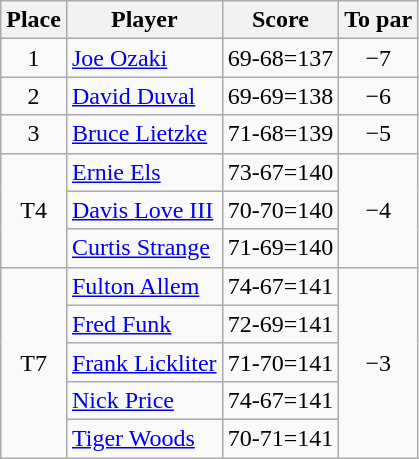<table class="wikitable">
<tr>
<th>Place</th>
<th>Player</th>
<th>Score</th>
<th>To par</th>
</tr>
<tr>
<td align="center">1</td>
<td> <a href='#'>Joe Ozaki</a></td>
<td>69-68=137</td>
<td align=center>−7</td>
</tr>
<tr>
<td align="center">2</td>
<td> <a href='#'>David Duval</a></td>
<td>69-69=138</td>
<td align=center>−6</td>
</tr>
<tr>
<td align="center">3</td>
<td> <a href='#'>Bruce Lietzke</a></td>
<td>71-68=139</td>
<td align=center>−5</td>
</tr>
<tr>
<td align="center" rowspan="3">T4</td>
<td> <a href='#'>Ernie Els</a></td>
<td>73-67=140</td>
<td rowspan="3" align=center>−4</td>
</tr>
<tr>
<td> <a href='#'>Davis Love III</a></td>
<td>70-70=140</td>
</tr>
<tr>
<td> <a href='#'>Curtis Strange</a></td>
<td>71-69=140</td>
</tr>
<tr>
<td align="center" rowspan="5">T7</td>
<td> <a href='#'>Fulton Allem</a></td>
<td>74-67=141</td>
<td rowspan="5" align=center>−3</td>
</tr>
<tr>
<td> <a href='#'>Fred Funk</a></td>
<td>72-69=141</td>
</tr>
<tr>
<td> <a href='#'>Frank Lickliter</a></td>
<td>71-70=141</td>
</tr>
<tr>
<td> <a href='#'>Nick Price</a></td>
<td>74-67=141</td>
</tr>
<tr>
<td> <a href='#'>Tiger Woods</a></td>
<td>70-71=141</td>
</tr>
</table>
